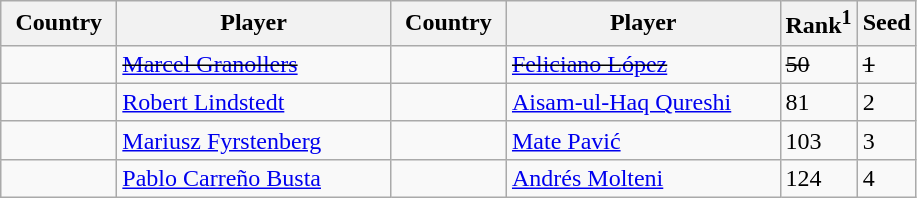<table class="sortable wikitable">
<tr>
<th width="70">Country</th>
<th width="175">Player</th>
<th width="70">Country</th>
<th width="175">Player</th>
<th>Rank<sup>1</sup></th>
<th>Seed</th>
</tr>
<tr>
<td><s></s></td>
<td><s><a href='#'>Marcel Granollers</a></s></td>
<td><s></s></td>
<td><s><a href='#'>Feliciano López</a></s></td>
<td><s>50</s></td>
<td><s>1</s></td>
</tr>
<tr>
<td></td>
<td><a href='#'>Robert Lindstedt</a></td>
<td></td>
<td><a href='#'>Aisam-ul-Haq Qureshi</a></td>
<td>81</td>
<td>2</td>
</tr>
<tr>
<td></td>
<td><a href='#'>Mariusz Fyrstenberg</a></td>
<td></td>
<td><a href='#'>Mate Pavić</a></td>
<td>103</td>
<td>3</td>
</tr>
<tr>
<td></td>
<td><a href='#'>Pablo Carreño Busta</a></td>
<td></td>
<td><a href='#'>Andrés Molteni</a></td>
<td>124</td>
<td>4</td>
</tr>
</table>
